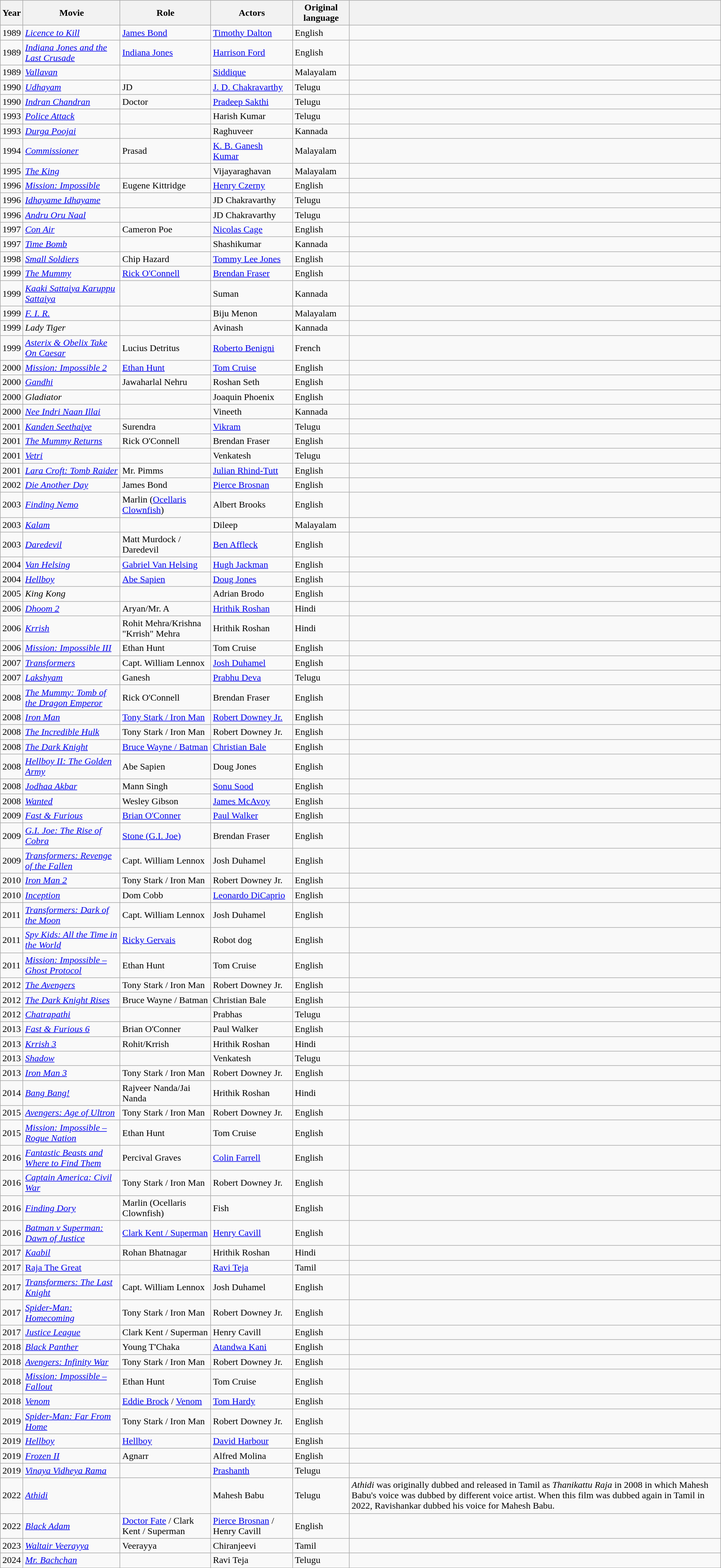<table class="wikitable">
<tr>
<th>Year</th>
<th>Movie</th>
<th>Role</th>
<th>Actors</th>
<th>Original language</th>
<th class="unsortable"></th>
</tr>
<tr>
<td>1989</td>
<td><em><a href='#'>Licence to Kill</a></em></td>
<td><a href='#'>James Bond</a></td>
<td><a href='#'>Timothy Dalton</a></td>
<td>English</td>
<td></td>
</tr>
<tr>
<td>1989</td>
<td><em><a href='#'>Indiana Jones and the Last Crusade</a></em></td>
<td><a href='#'>Indiana Jones</a></td>
<td><a href='#'>Harrison Ford</a></td>
<td>English</td>
<td></td>
</tr>
<tr>
<td>1989</td>
<td><em><a href='#'>Vallavan</a></em></td>
<td></td>
<td><a href='#'>Siddique</a></td>
<td>Malayalam</td>
<td></td>
</tr>
<tr>
<td>1990</td>
<td><em><a href='#'>Udhayam</a></em></td>
<td>JD</td>
<td><a href='#'>J. D. Chakravarthy</a></td>
<td>Telugu</td>
<td></td>
</tr>
<tr>
<td>1990</td>
<td><em><a href='#'>Indran Chandran</a></em></td>
<td>Doctor</td>
<td><a href='#'>Pradeep Sakthi</a></td>
<td>Telugu</td>
<td></td>
</tr>
<tr>
<td>1993</td>
<td><em><a href='#'>Police Attack</a></em></td>
<td></td>
<td>Harish Kumar</td>
<td>Telugu</td>
<td></td>
</tr>
<tr>
<td>1993</td>
<td><em><a href='#'>Durga Poojai</a></em></td>
<td></td>
<td>Raghuveer</td>
<td>Kannada</td>
<td></td>
</tr>
<tr>
<td>1994</td>
<td><em><a href='#'>Commissioner</a></em></td>
<td>Prasad</td>
<td><a href='#'>K. B. Ganesh Kumar</a></td>
<td>Malayalam</td>
<td></td>
</tr>
<tr>
<td>1995</td>
<td><em><a href='#'>The King</a></em></td>
<td></td>
<td>Vijayaraghavan</td>
<td>Malayalam</td>
<td></td>
</tr>
<tr>
<td>1996</td>
<td><em><a href='#'>Mission: Impossible</a></em></td>
<td>Eugene Kittridge</td>
<td><a href='#'>Henry Czerny</a></td>
<td>English</td>
<td></td>
</tr>
<tr>
<td>1996</td>
<td><em><a href='#'>Idhayame Idhayame</a></em></td>
<td></td>
<td>JD Chakravarthy</td>
<td>Telugu</td>
<td></td>
</tr>
<tr>
<td>1996</td>
<td><em><a href='#'>Andru Oru Naal</a></em></td>
<td></td>
<td>JD Chakravarthy</td>
<td>Telugu</td>
<td></td>
</tr>
<tr>
<td>1997</td>
<td><em><a href='#'>Con Air</a></em></td>
<td>Cameron Poe</td>
<td><a href='#'>Nicolas Cage</a></td>
<td>English</td>
<td></td>
</tr>
<tr>
<td>1997</td>
<td><em><a href='#'>Time Bomb</a></em></td>
<td></td>
<td>Shashikumar</td>
<td>Kannada</td>
<td></td>
</tr>
<tr>
<td>1998</td>
<td><em><a href='#'>Small Soldiers</a></em></td>
<td>Chip Hazard</td>
<td><a href='#'>Tommy Lee Jones</a></td>
<td>English</td>
<td></td>
</tr>
<tr>
<td>1999</td>
<td><em><a href='#'>The Mummy</a></em></td>
<td><a href='#'>Rick O'Connell</a></td>
<td><a href='#'>Brendan Fraser</a></td>
<td>English</td>
<td></td>
</tr>
<tr>
<td>1999</td>
<td><em><a href='#'>Kaaki Sattaiya Karuppu Sattaiya</a></em></td>
<td></td>
<td>Suman</td>
<td>Kannada</td>
<td></td>
</tr>
<tr>
<td>1999</td>
<td><em><a href='#'>F. I. R.</a></em></td>
<td></td>
<td>Biju Menon</td>
<td>Malayalam</td>
<td></td>
</tr>
<tr>
<td>1999</td>
<td><em>Lady Tiger</em></td>
<td></td>
<td>Avinash</td>
<td>Kannada</td>
<td></td>
</tr>
<tr>
<td>1999</td>
<td><em><a href='#'>Asterix & Obelix Take On Caesar</a></em></td>
<td>Lucius Detritus</td>
<td><a href='#'>Roberto Benigni</a></td>
<td>French</td>
<td></td>
</tr>
<tr>
<td>2000</td>
<td><em><a href='#'>Mission: Impossible 2</a></em></td>
<td><a href='#'>Ethan Hunt</a></td>
<td><a href='#'>Tom Cruise</a></td>
<td>English</td>
<td></td>
</tr>
<tr>
<td>2000</td>
<td><em><a href='#'>Gandhi</a></em></td>
<td>Jawaharlal Nehru</td>
<td>Roshan Seth</td>
<td>English</td>
<td></td>
</tr>
<tr>
<td>2000</td>
<td><em>Gladiator</em></td>
<td></td>
<td>Joaquin Phoenix</td>
<td>English</td>
<td></td>
</tr>
<tr>
<td>2000</td>
<td><em><a href='#'>Nee Indri Naan Illai</a></em></td>
<td></td>
<td>Vineeth</td>
<td>Kannada</td>
<td></td>
</tr>
<tr>
<td>2001</td>
<td><em><a href='#'>Kanden Seethaiye</a></em></td>
<td>Surendra</td>
<td><a href='#'>Vikram</a></td>
<td>Telugu</td>
<td></td>
</tr>
<tr>
<td>2001</td>
<td><em><a href='#'>The Mummy Returns</a></em></td>
<td>Rick O'Connell</td>
<td>Brendan Fraser</td>
<td>English</td>
<td></td>
</tr>
<tr>
<td>2001</td>
<td><em><a href='#'>Vetri</a></em></td>
<td></td>
<td>Venkatesh</td>
<td>Telugu</td>
<td></td>
</tr>
<tr>
<td>2001</td>
<td><em><a href='#'>Lara Croft: Tomb Raider</a></em></td>
<td>Mr. Pimms</td>
<td><a href='#'>Julian Rhind-Tutt</a></td>
<td>English</td>
<td></td>
</tr>
<tr>
<td>2002</td>
<td><em><a href='#'>Die Another Day</a></em></td>
<td>James Bond</td>
<td><a href='#'>Pierce Brosnan</a></td>
<td>English</td>
<td></td>
</tr>
<tr>
<td>2003</td>
<td><em><a href='#'>Finding Nemo</a></em></td>
<td>Marlin (<a href='#'>Ocellaris Clownfish</a>)</td>
<td>Albert Brooks</td>
<td>English</td>
<td></td>
</tr>
<tr>
<td>2003</td>
<td><em><a href='#'>Kalam</a></em></td>
<td></td>
<td>Dileep</td>
<td>Malayalam</td>
<td></td>
</tr>
<tr>
<td>2003</td>
<td><em><a href='#'>Daredevil</a></em></td>
<td>Matt Murdock / Daredevil</td>
<td><a href='#'>Ben Affleck</a></td>
<td>English</td>
<td></td>
</tr>
<tr>
<td>2004</td>
<td><em><a href='#'>Van Helsing</a></em></td>
<td><a href='#'>Gabriel Van Helsing</a></td>
<td><a href='#'>Hugh Jackman</a></td>
<td>English</td>
<td></td>
</tr>
<tr>
<td>2004</td>
<td><em><a href='#'>Hellboy</a></em></td>
<td><a href='#'>Abe Sapien</a></td>
<td><a href='#'>Doug Jones</a></td>
<td>English</td>
<td></td>
</tr>
<tr>
<td>2005</td>
<td><em>King Kong</em></td>
<td></td>
<td>Adrian Brodo</td>
<td>English</td>
<td></td>
</tr>
<tr>
<td>2006</td>
<td><em><a href='#'>Dhoom 2</a></em></td>
<td>Aryan/Mr. A</td>
<td><a href='#'>Hrithik Roshan</a></td>
<td>Hindi</td>
<td></td>
</tr>
<tr>
<td>2006</td>
<td><em><a href='#'>Krrish</a></em></td>
<td>Rohit Mehra/Krishna "Krrish" Mehra</td>
<td>Hrithik Roshan</td>
<td>Hindi</td>
<td></td>
</tr>
<tr>
<td>2006</td>
<td><em><a href='#'>Mission: Impossible III</a></em></td>
<td>Ethan Hunt</td>
<td>Tom Cruise</td>
<td>English</td>
<td></td>
</tr>
<tr>
<td>2007</td>
<td><em><a href='#'>Transformers</a></em></td>
<td>Capt. William Lennox</td>
<td><a href='#'>Josh Duhamel</a></td>
<td>English</td>
<td></td>
</tr>
<tr>
<td>2007</td>
<td><em><a href='#'>Lakshyam</a></em></td>
<td>Ganesh</td>
<td><a href='#'>Prabhu Deva</a></td>
<td>Telugu</td>
<td></td>
</tr>
<tr>
<td>2008</td>
<td><em><a href='#'>The Mummy: Tomb of the Dragon Emperor</a></em></td>
<td>Rick O'Connell</td>
<td>Brendan Fraser</td>
<td>English</td>
<td></td>
</tr>
<tr>
<td>2008</td>
<td><em><a href='#'>Iron Man</a></em></td>
<td><a href='#'>Tony Stark / Iron Man</a></td>
<td><a href='#'>Robert Downey Jr.</a></td>
<td>English</td>
<td></td>
</tr>
<tr>
<td>2008</td>
<td><em><a href='#'>The Incredible Hulk</a></em></td>
<td Tony Stark (Marvel Cinematic Universe)>Tony Stark / Iron Man</td>
<td>Robert Downey Jr.</td>
<td>English</td>
<td></td>
</tr>
<tr>
<td>2008</td>
<td><em><a href='#'>The Dark Knight</a></em></td>
<td><a href='#'>Bruce Wayne / Batman</a></td>
<td><a href='#'>Christian Bale</a></td>
<td>English</td>
<td></td>
</tr>
<tr>
<td>2008</td>
<td><em><a href='#'>Hellboy II: The Golden Army</a></em></td>
<td>Abe Sapien</td>
<td Doug Jones (actor)>Doug Jones</td>
<td>English</td>
<td></td>
</tr>
<tr>
<td>2008</td>
<td><em><a href='#'>Jodhaa Akbar</a></em></td>
<td>Mann Singh</td>
<td><a href='#'>Sonu Sood</a></td>
<td>English</td>
<td></td>
</tr>
<tr>
<td>2008</td>
<td><em><a href='#'>Wanted</a></em></td>
<td>Wesley Gibson</td>
<td><a href='#'>James McAvoy</a></td>
<td>English</td>
<td></td>
</tr>
<tr>
<td>2009</td>
<td><em><a href='#'>Fast & Furious</a></em></td>
<td><a href='#'>Brian O'Conner</a></td>
<td><a href='#'>Paul Walker</a></td>
<td>English</td>
<td></td>
</tr>
<tr>
<td>2009</td>
<td><em><a href='#'>G.I. Joe: The Rise of Cobra</a></em></td>
<td><a href='#'>Stone (G.I. Joe)</a></td>
<td>Brendan Fraser</td>
<td>English</td>
<td></td>
</tr>
<tr>
<td>2009</td>
<td><em><a href='#'>Transformers: Revenge of the Fallen</a></em></td>
<td>Capt. William Lennox</td>
<td>Josh Duhamel</td>
<td>English</td>
<td></td>
</tr>
<tr>
<td>2010</td>
<td><em><a href='#'>Iron Man 2</a></em></td>
<td Tony Stark (Marvel Cinematic Universe)>Tony Stark / Iron Man</td>
<td>Robert Downey Jr.</td>
<td>English</td>
<td></td>
</tr>
<tr>
<td>2010</td>
<td><em><a href='#'>Inception</a></em></td>
<td>Dom Cobb</td>
<td><a href='#'>Leonardo DiCaprio</a></td>
<td>English</td>
<td></td>
</tr>
<tr>
<td>2011</td>
<td><em><a href='#'>Transformers: Dark of the Moon</a></em></td>
<td>Capt. William Lennox</td>
<td>Josh Duhamel</td>
<td>English</td>
<td></td>
</tr>
<tr>
<td>2011</td>
<td><em><a href='#'>Spy Kids: All the Time in the World</a></em></td>
<td><a href='#'>Ricky Gervais</a></td>
<td>Robot dog</td>
<td>English</td>
<td></td>
</tr>
<tr>
<td>2011</td>
<td><em><a href='#'>Mission: Impossible – Ghost Protocol</a></em></td>
<td>Ethan Hunt</td>
<td>Tom Cruise</td>
<td>English</td>
<td></td>
</tr>
<tr>
<td>2012</td>
<td><em><a href='#'>The Avengers</a></em></td>
<td Tony Stark (Marvel Cinematic Universe)>Tony Stark / Iron Man</td>
<td>Robert Downey Jr.</td>
<td>English</td>
<td></td>
</tr>
<tr>
<td>2012</td>
<td><em><a href='#'>The Dark Knight Rises</a></em></td>
<td Batman>Bruce Wayne / Batman</td>
<td>Christian Bale</td>
<td>English</td>
<td></td>
</tr>
<tr>
<td>2012</td>
<td><em><a href='#'>Chatrapathi</a></em></td>
<td></td>
<td>Prabhas</td>
<td>Telugu</td>
<td></td>
</tr>
<tr>
<td>2013</td>
<td><em><a href='#'>Fast & Furious 6</a></em></td>
<td>Brian O'Conner</td>
<td>Paul Walker</td>
<td>English</td>
<td></td>
</tr>
<tr>
<td>2013</td>
<td><em><a href='#'>Krrish 3</a></em></td>
<td>Rohit/Krrish</td>
<td>Hrithik Roshan</td>
<td>Hindi</td>
<td></td>
</tr>
<tr>
<td>2013</td>
<td><em><a href='#'>Shadow</a></em></td>
<td></td>
<td>Venkatesh</td>
<td>Telugu</td>
<td></td>
</tr>
<tr>
<td>2013</td>
<td><em><a href='#'>Iron Man 3</a></em></td>
<td Tony Stark (Marvel Cinematic Universe)>Tony Stark / Iron Man</td>
<td>Robert Downey Jr.</td>
<td>English</td>
<td></td>
</tr>
<tr>
<td>2014</td>
<td><em><a href='#'>Bang Bang!</a></em></td>
<td>Rajveer Nanda/Jai Nanda</td>
<td>Hrithik Roshan</td>
<td>Hindi</td>
<td></td>
</tr>
<tr>
<td>2015</td>
<td><em><a href='#'>Avengers: Age of Ultron</a></em></td>
<td Tony Stark (Marvel Cinematic Universe)>Tony Stark / Iron Man</td>
<td>Robert Downey Jr.</td>
<td>English</td>
<td></td>
</tr>
<tr>
<td>2015</td>
<td><em><a href='#'>Mission: Impossible – Rogue Nation</a></em></td>
<td>Ethan Hunt</td>
<td>Tom Cruise</td>
<td>English</td>
<td></td>
</tr>
<tr>
<td>2016</td>
<td><em><a href='#'>Fantastic Beasts and Where to Find Them</a></em></td>
<td>Percival Graves</td>
<td><a href='#'>Colin Farrell</a></td>
<td>English</td>
<td></td>
</tr>
<tr>
<td>2016</td>
<td><em><a href='#'>Captain America: Civil War</a></em></td>
<td Tony Stark (Marvel Cinematic Universe)>Tony Stark / Iron Man</td>
<td>Robert Downey Jr.</td>
<td>English</td>
<td></td>
</tr>
<tr>
<td>2016</td>
<td><em><a href='#'>Finding Dory</a></em></td>
<td>Marlin (Ocellaris Clownfish)</td>
<td>Fish</td>
<td>English</td>
<td></td>
</tr>
<tr>
<td>2016</td>
<td><em><a href='#'>Batman v Superman: Dawn of Justice</a></em></td>
<td><a href='#'>Clark Kent / Superman</a></td>
<td><a href='#'>Henry Cavill</a></td>
<td>English</td>
<td></td>
</tr>
<tr>
<td>2017</td>
<td><em><a href='#'>Kaabil</a></em></td>
<td>Rohan Bhatnagar</td>
<td>Hrithik Roshan</td>
<td>Hindi</td>
<td></td>
</tr>
<tr>
<td>2017</td>
<td><a href='#'>Raja The Great</a></td>
<td></td>
<td><a href='#'>Ravi Teja</a></td>
<td>Tamil</td>
<td></td>
</tr>
<tr>
<td>2017</td>
<td><em><a href='#'>Transformers: The Last Knight</a></em></td>
<td>Capt. William Lennox</td>
<td>Josh Duhamel</td>
<td>English</td>
<td></td>
</tr>
<tr>
<td>2017</td>
<td><em><a href='#'>Spider-Man: Homecoming</a></em></td>
<td Tony Stark (Marvel Cinematic Universe)>Tony Stark / Iron Man</td>
<td>Robert Downey Jr.</td>
<td>English</td>
<td></td>
</tr>
<tr>
<td>2017</td>
<td><em><a href='#'>Justice League</a></em></td>
<td Superman>Clark Kent / Superman</td>
<td>Henry Cavill</td>
<td>English</td>
<td></td>
</tr>
<tr>
<td>2018</td>
<td><em><a href='#'>Black Panther</a></em></td>
<td>Young T'Chaka</td>
<td><a href='#'>Atandwa Kani</a></td>
<td>English</td>
<td></td>
</tr>
<tr>
<td>2018</td>
<td><em><a href='#'>Avengers: Infinity War</a></em></td>
<td Tony Stark (Marvel Cinematic Universe)>Tony Stark / Iron Man</td>
<td>Robert Downey Jr.</td>
<td>English</td>
<td></td>
</tr>
<tr>
<td>2018</td>
<td><em><a href='#'>Mission: Impossible – Fallout</a></em></td>
<td>Ethan Hunt</td>
<td>Tom Cruise</td>
<td>English</td>
<td></td>
</tr>
<tr>
<td>2018</td>
<td><em><a href='#'>Venom</a></em></td>
<td><a href='#'>Eddie Brock</a> / <a href='#'>Venom</a></td>
<td><a href='#'>Tom Hardy</a></td>
<td>English</td>
<td></td>
</tr>
<tr>
<td>2019</td>
<td><em><a href='#'>Spider-Man: Far From Home</a></em></td>
<td Tony Stark (Marvel Cinematic Universe)>Tony Stark / Iron Man</td>
<td>Robert Downey Jr.</td>
<td>English</td>
<td></td>
</tr>
<tr>
<td>2019</td>
<td><em><a href='#'>Hellboy</a></em></td>
<td><a href='#'>Hellboy</a></td>
<td><a href='#'>David Harbour</a></td>
<td>English</td>
<td></td>
</tr>
<tr>
<td>2019</td>
<td><em><a href='#'>Frozen II</a></em></td>
<td>Agnarr</td>
<td>Alfred Molina</td>
<td>English</td>
<td></td>
</tr>
<tr>
<td>2019</td>
<td><em><a href='#'>Vinaya Vidheya Rama</a></em></td>
<td></td>
<td><a href='#'>Prashanth</a></td>
<td>Telugu</td>
<td></td>
</tr>
<tr>
<td>2022</td>
<td><em><a href='#'>Athidi</a></em></td>
<td></td>
<td>Mahesh Babu</td>
<td>Telugu</td>
<td><em>Athidi</em> was originally dubbed and released in Tamil as <em>Thanikattu Raja</em> in 2008 in which Mahesh Babu's voice was dubbed by different voice artist. When this film was dubbed again in Tamil in 2022, Ravishankar dubbed his voice for Mahesh Babu.</td>
</tr>
<tr>
<td>2022</td>
<td><em><a href='#'>Black Adam</a></em></td>
<td><a href='#'>Doctor Fate</a> / Clark Kent / Superman</td>
<td><a href='#'>Pierce Brosnan</a> / Henry Cavill</td>
<td>English</td>
<td></td>
</tr>
<tr>
<td>2023</td>
<td><em><a href='#'>Waltair Veerayya</a></em></td>
<td>Veerayya</td>
<td>Chiranjeevi</td>
<td>Tamil</td>
<td></td>
</tr>
<tr>
<td>2024</td>
<td><em><a href='#'>Mr. Bachchan</a></em></td>
<td></td>
<td>Ravi Teja</td>
<td>Telugu</td>
<td></td>
</tr>
<tr>
</tr>
</table>
